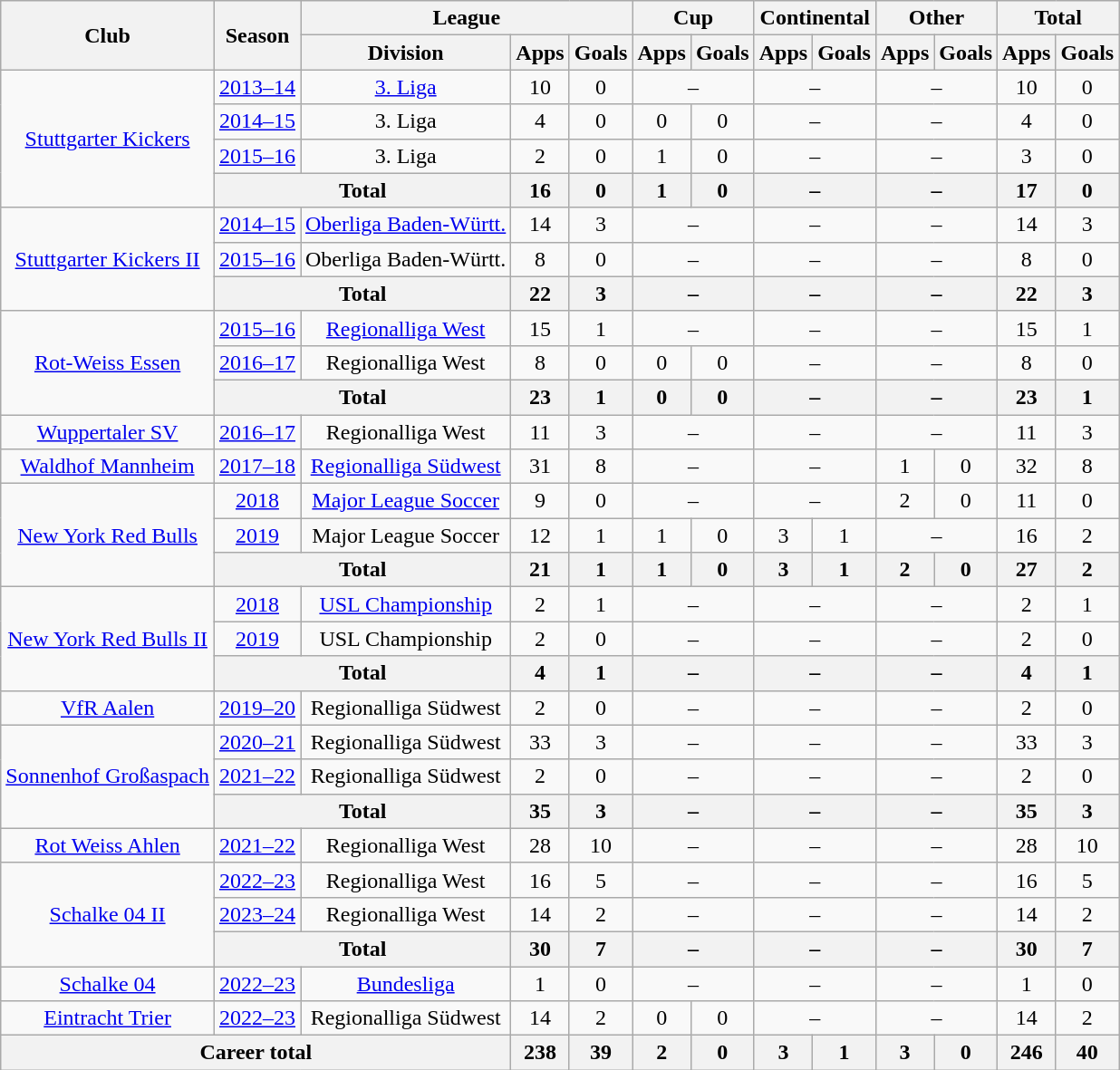<table class="wikitable" style="text-align:center">
<tr>
<th rowspan="2">Club</th>
<th rowspan="2">Season</th>
<th colspan="3">League</th>
<th colspan="2">Cup</th>
<th colspan="2">Continental</th>
<th colspan="2">Other</th>
<th colspan="2">Total</th>
</tr>
<tr>
<th>Division</th>
<th>Apps</th>
<th>Goals</th>
<th>Apps</th>
<th>Goals</th>
<th>Apps</th>
<th>Goals</th>
<th>Apps</th>
<th>Goals</th>
<th>Apps</th>
<th>Goals</th>
</tr>
<tr>
<td rowspan="4"><a href='#'>Stuttgarter Kickers</a></td>
<td><a href='#'>2013–14</a></td>
<td><a href='#'>3. Liga</a></td>
<td>10</td>
<td>0</td>
<td colspan="2">–</td>
<td colspan="2">–</td>
<td colspan="2">–</td>
<td>10</td>
<td>0</td>
</tr>
<tr>
<td><a href='#'>2014–15</a></td>
<td>3. Liga</td>
<td>4</td>
<td>0</td>
<td>0</td>
<td>0</td>
<td colspan="2">–</td>
<td colspan="2">–</td>
<td>4</td>
<td>0</td>
</tr>
<tr>
<td><a href='#'>2015–16</a></td>
<td>3. Liga</td>
<td>2</td>
<td>0</td>
<td>1</td>
<td>0</td>
<td colspan="2">–</td>
<td colspan="2">–</td>
<td>3</td>
<td>0</td>
</tr>
<tr>
<th colspan="2">Total</th>
<th>16</th>
<th>0</th>
<th>1</th>
<th>0</th>
<th colspan="2">–</th>
<th colspan="2">–</th>
<th>17</th>
<th>0</th>
</tr>
<tr>
<td rowspan="3"><a href='#'>Stuttgarter Kickers II</a></td>
<td><a href='#'>2014–15</a></td>
<td><a href='#'>Oberliga Baden-Württ.</a></td>
<td>14</td>
<td>3</td>
<td colspan="2">–</td>
<td colspan="2">–</td>
<td colspan="2">–</td>
<td>14</td>
<td>3</td>
</tr>
<tr>
<td><a href='#'>2015–16</a></td>
<td>Oberliga Baden-Württ.</td>
<td>8</td>
<td>0</td>
<td colspan="2">–</td>
<td colspan="2">–</td>
<td colspan="2">–</td>
<td>8</td>
<td>0</td>
</tr>
<tr>
<th colspan="2">Total</th>
<th>22</th>
<th>3</th>
<th colspan="2">–</th>
<th colspan="2">–</th>
<th colspan="2">–</th>
<th>22</th>
<th>3</th>
</tr>
<tr>
<td rowspan="3"><a href='#'>Rot-Weiss Essen</a></td>
<td><a href='#'>2015–16</a></td>
<td><a href='#'>Regionalliga West</a></td>
<td>15</td>
<td>1</td>
<td colspan="2">–</td>
<td colspan="2">–</td>
<td colspan="2">–</td>
<td>15</td>
<td>1</td>
</tr>
<tr>
<td><a href='#'>2016–17</a></td>
<td>Regionalliga West</td>
<td>8</td>
<td>0</td>
<td>0</td>
<td>0</td>
<td colspan="2">–</td>
<td colspan="2">–</td>
<td>8</td>
<td>0</td>
</tr>
<tr>
<th colspan="2">Total</th>
<th>23</th>
<th>1</th>
<th>0</th>
<th>0</th>
<th colspan="2">–</th>
<th colspan="2">–</th>
<th>23</th>
<th>1</th>
</tr>
<tr>
<td><a href='#'>Wuppertaler SV</a></td>
<td><a href='#'>2016–17</a></td>
<td>Regionalliga West</td>
<td>11</td>
<td>3</td>
<td colspan="2">–</td>
<td colspan="2">–</td>
<td colspan="2">–</td>
<td>11</td>
<td>3</td>
</tr>
<tr>
<td><a href='#'>Waldhof Mannheim</a></td>
<td><a href='#'>2017–18</a></td>
<td><a href='#'>Regionalliga Südwest</a></td>
<td>31</td>
<td>8</td>
<td colspan="2">–</td>
<td colspan="2">–</td>
<td>1</td>
<td>0</td>
<td>32</td>
<td>8</td>
</tr>
<tr>
<td rowspan="3"><a href='#'>New York Red Bulls</a></td>
<td><a href='#'>2018</a></td>
<td><a href='#'>Major League Soccer</a></td>
<td>9</td>
<td>0</td>
<td colspan="2">–</td>
<td colspan="2">–</td>
<td>2</td>
<td>0</td>
<td>11</td>
<td>0</td>
</tr>
<tr>
<td><a href='#'>2019</a></td>
<td>Major League Soccer</td>
<td>12</td>
<td>1</td>
<td>1</td>
<td>0</td>
<td>3</td>
<td>1</td>
<td colspan="2">–</td>
<td>16</td>
<td>2</td>
</tr>
<tr>
<th colspan="2">Total</th>
<th>21</th>
<th>1</th>
<th>1</th>
<th>0</th>
<th>3</th>
<th>1</th>
<th>2</th>
<th>0</th>
<th>27</th>
<th>2</th>
</tr>
<tr>
<td rowspan="3"><a href='#'>New York Red Bulls II</a></td>
<td><a href='#'>2018</a></td>
<td><a href='#'>USL Championship</a></td>
<td>2</td>
<td>1</td>
<td colspan="2">–</td>
<td colspan="2">–</td>
<td colspan="2">–</td>
<td>2</td>
<td>1</td>
</tr>
<tr>
<td><a href='#'>2019</a></td>
<td>USL Championship</td>
<td>2</td>
<td>0</td>
<td colspan="2">–</td>
<td colspan="2">–</td>
<td colspan="2">–</td>
<td>2</td>
<td>0</td>
</tr>
<tr>
<th colspan="2">Total</th>
<th>4</th>
<th>1</th>
<th colspan="2">–</th>
<th colspan="2">–</th>
<th colspan="2">–</th>
<th>4</th>
<th>1</th>
</tr>
<tr>
<td><a href='#'>VfR Aalen</a></td>
<td><a href='#'>2019–20</a></td>
<td>Regionalliga Südwest</td>
<td>2</td>
<td>0</td>
<td colspan="2">–</td>
<td colspan="2">–</td>
<td colspan="2">–</td>
<td>2</td>
<td>0</td>
</tr>
<tr>
<td rowspan="3"><a href='#'>Sonnenhof Großaspach</a></td>
<td><a href='#'>2020–21</a></td>
<td>Regionalliga Südwest</td>
<td>33</td>
<td>3</td>
<td colspan="2">–</td>
<td colspan="2">–</td>
<td colspan="2">–</td>
<td>33</td>
<td>3</td>
</tr>
<tr>
<td><a href='#'>2021–22</a></td>
<td>Regionalliga Südwest</td>
<td>2</td>
<td>0</td>
<td colspan="2">–</td>
<td colspan="2">–</td>
<td colspan="2">–</td>
<td>2</td>
<td>0</td>
</tr>
<tr>
<th colspan="2">Total</th>
<th>35</th>
<th>3</th>
<th colspan="2">–</th>
<th colspan="2">–</th>
<th colspan="2">–</th>
<th>35</th>
<th>3</th>
</tr>
<tr>
<td><a href='#'>Rot Weiss Ahlen</a></td>
<td><a href='#'>2021–22</a></td>
<td>Regionalliga West</td>
<td>28</td>
<td>10</td>
<td colspan="2">–</td>
<td colspan="2">–</td>
<td colspan="2">–</td>
<td>28</td>
<td>10</td>
</tr>
<tr>
<td rowspan="3"><a href='#'>Schalke 04 II</a></td>
<td><a href='#'>2022–23</a></td>
<td>Regionalliga West</td>
<td>16</td>
<td>5</td>
<td colspan="2">–</td>
<td colspan="2">–</td>
<td colspan="2">–</td>
<td>16</td>
<td>5</td>
</tr>
<tr>
<td><a href='#'>2023–24</a></td>
<td>Regionalliga West</td>
<td>14</td>
<td>2</td>
<td colspan="2">–</td>
<td colspan="2">–</td>
<td colspan="2">–</td>
<td>14</td>
<td>2</td>
</tr>
<tr>
<th colspan="2">Total</th>
<th>30</th>
<th>7</th>
<th colspan="2">–</th>
<th colspan="2">–</th>
<th colspan="2">–</th>
<th>30</th>
<th>7</th>
</tr>
<tr>
<td><a href='#'>Schalke 04</a></td>
<td><a href='#'>2022–23</a></td>
<td><a href='#'>Bundesliga</a></td>
<td>1</td>
<td>0</td>
<td colspan="2">–</td>
<td colspan="2">–</td>
<td colspan="2">–</td>
<td>1</td>
<td>0</td>
</tr>
<tr>
<td><a href='#'>Eintracht Trier</a></td>
<td><a href='#'>2022–23</a></td>
<td>Regionalliga Südwest</td>
<td>14</td>
<td>2</td>
<td>0</td>
<td>0</td>
<td colspan="2">–</td>
<td colspan="2">–</td>
<td>14</td>
<td>2</td>
</tr>
<tr>
<th colspan="3">Career total</th>
<th>238</th>
<th>39</th>
<th>2</th>
<th>0</th>
<th>3</th>
<th>1</th>
<th>3</th>
<th>0</th>
<th>246</th>
<th>40</th>
</tr>
</table>
